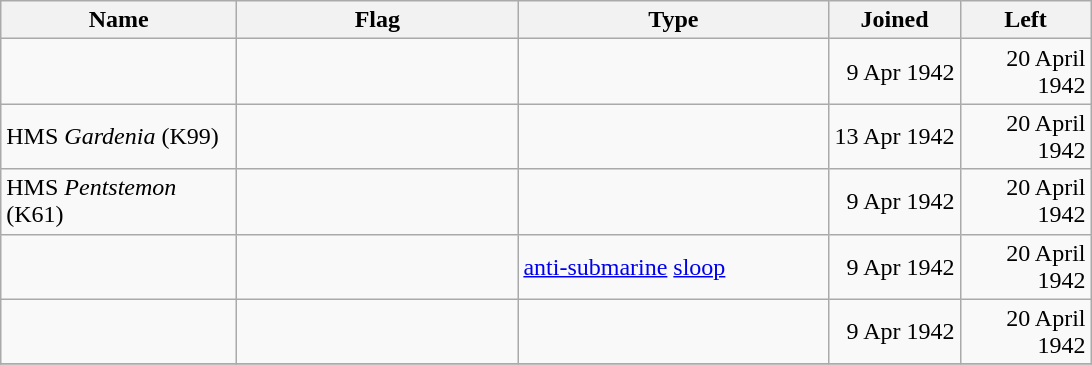<table class="wikitable sortable">
<tr>
<th scope="col" width="150px">Name</th>
<th scope="col" width="180px">Flag</th>
<th width="200px">Type</th>
<th width="80px">Joined</th>
<th width="80px">Left</th>
</tr>
<tr>
<td align="left"></td>
<td align="left"></td>
<td align="left"></td>
<td align="right">9 Apr 1942</td>
<td align="right">20 April 1942</td>
</tr>
<tr>
<td align="left">HMS <em>Gardenia</em> (K99)</td>
<td align="left"></td>
<td align="left"></td>
<td align="right">13 Apr 1942</td>
<td align="right">20 April 1942</td>
</tr>
<tr>
<td align="left">HMS <em>Pentstemon</em> (K61)</td>
<td align="left"></td>
<td align="left"></td>
<td align="right">9 Apr 1942</td>
<td align="right">20 April 1942</td>
</tr>
<tr>
<td align="left"></td>
<td align="left"></td>
<td align="left"> <a href='#'>anti-submarine</a> <a href='#'>sloop</a></td>
<td align="right">9 Apr 1942</td>
<td align="right">20 April 1942</td>
</tr>
<tr>
<td align="left"></td>
<td align="left"></td>
<td align="left"></td>
<td align="right">9 Apr 1942</td>
<td align="right">20 April 1942</td>
</tr>
<tr>
</tr>
</table>
